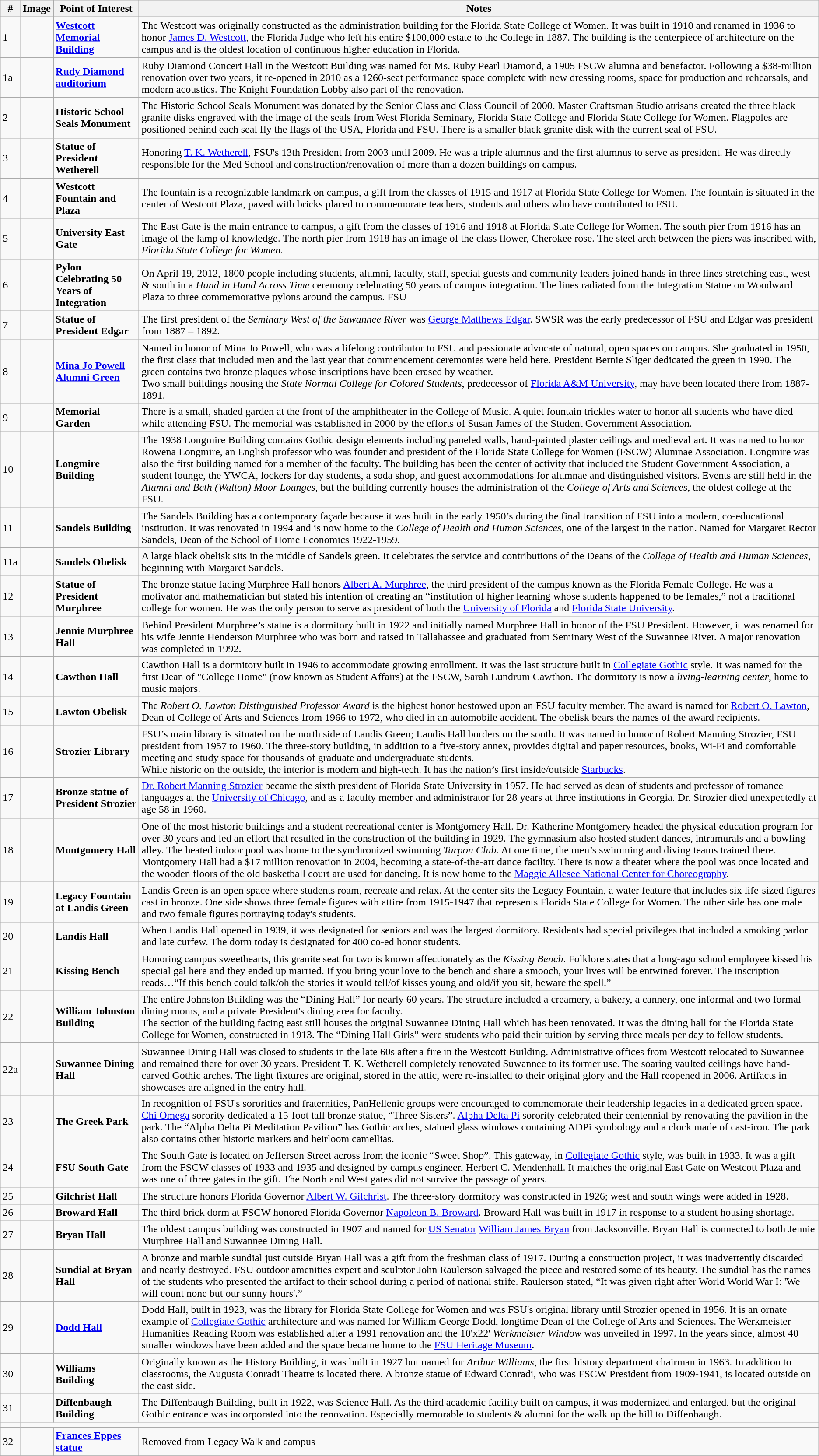<table class="wikitable">
<tr>
<th>#</th>
<th>Image</th>
<th>Point of Interest</th>
<th>Notes</th>
</tr>
<tr>
<td>1</td>
<td></td>
<td><strong><a href='#'>Westcott Memorial Building</a></strong></td>
<td>The Westcott was originally constructed as the administration building for the Florida State College of Women. It was built in 1910 and renamed in 1936 to honor <a href='#'>James D. Westcott</a>, the Florida Judge who left his entire $100,000 estate to the College in 1887. The building is the centerpiece of architecture on the campus and is the oldest location of continuous higher education in Florida.</td>
</tr>
<tr>
<td>1a</td>
<td></td>
<td><strong><a href='#'>Rudy Diamond auditorium</a></strong></td>
<td>Ruby Diamond Concert Hall in the Westcott Building was named for Ms. Ruby Pearl Diamond, a 1905 FSCW alumna and benefactor. Following a $38-million renovation over two years, it re-opened in 2010 as a 1260-seat performance space complete with new dressing rooms, space for production and rehearsals, and modern acoustics. The Knight Foundation Lobby also part of the renovation.</td>
</tr>
<tr>
<td>2</td>
<td></td>
<td><strong>Historic School Seals Monument</strong></td>
<td>The Historic School Seals Monument was donated by the Senior Class and Class Council of 2000. Master Craftsman Studio atrisans created the three black granite disks engraved with the image of the seals from West Florida Seminary, Florida State College and Florida State College for Women. Flagpoles are positioned behind each seal fly the flags of the USA, Florida and FSU. There is a smaller black granite disk with the current seal of FSU.</td>
</tr>
<tr>
<td>3</td>
<td></td>
<td><strong>Statue of President Wetherell</strong></td>
<td>Honoring <a href='#'>T. K. Wetherell</a>, FSU's 13th President from 2003 until 2009. He was a triple alumnus and the first alumnus to serve as president. He was directly responsible for the Med School and construction/renovation of more than a dozen buildings on campus.</td>
</tr>
<tr>
<td>4</td>
<td></td>
<td><strong>Westcott Fountain and Plaza</strong></td>
<td>The fountain is a recognizable landmark on campus, a gift from the classes of 1915 and 1917 at Florida State College for Women. The fountain is situated in the center of Westcott Plaza, paved with bricks placed to commemorate teachers, students and others who have contributed to FSU.</td>
</tr>
<tr>
<td>5</td>
<td></td>
<td><strong>University East Gate</strong></td>
<td>The East Gate is the main entrance to campus, a gift from the classes of 1916 and 1918 at Florida State College for Women. The south pier from 1916 has an image of the lamp of knowledge. The north pier from 1918 has an image of the class flower, Cherokee rose. The steel arch between the piers was inscribed with, <em>Florida State College for Women.</em></td>
</tr>
<tr>
<td>6</td>
<td></td>
<td><strong>Pylon Celebrating 50 Years of Integration</strong></td>
<td>On April 19, 2012, 1800 people including students, alumni, faculty, staff, special guests and community leaders joined hands in three lines stretching east, west & south in a <em>Hand in Hand Across Time</em> ceremony celebrating 50 years of campus integration. The lines radiated from the Integration Statue on Woodward Plaza to three commemorative pylons around the campus.  FSU</td>
</tr>
<tr>
<td>7</td>
<td></td>
<td><strong>Statue of President Edgar</strong></td>
<td>The first president of the <em>Seminary West of the Suwannee River</em> was <a href='#'>George Matthews Edgar</a>. SWSR was the early predecessor of FSU and Edgar was president from 1887 – 1892.</td>
</tr>
<tr>
<td>8</td>
<td></td>
<td><strong><a href='#'>Mina Jo Powell Alumni Green</a></strong></td>
<td>Named in honor of Mina Jo Powell, who was a lifelong contributor to FSU and passionate advocate of natural, open spaces on campus. She graduated in 1950, the first class that included men and the last year that commencement ceremonies were held here. President Bernie Sliger dedicated the green in 1990. The green contains two bronze plaques whose inscriptions have been erased by weather.<br>Two small buildings housing the <em>State Normal College for Colored Students</em>, predecessor of <a href='#'>Florida A&M University</a>, may have been located there from 1887-1891.</td>
</tr>
<tr>
<td>9</td>
<td></td>
<td><strong>Memorial Garden</strong></td>
<td>There is a small, shaded garden at the front of the amphitheater in the College of Music. A quiet fountain trickles water to honor all students who have died while attending FSU. The memorial was established in 2000 by the efforts of Susan James of the Student Government Association.</td>
</tr>
<tr>
<td>10</td>
<td></td>
<td><strong>Longmire Building</strong></td>
<td>The 1938 Longmire Building contains Gothic design elements including paneled walls, hand-painted plaster ceilings and medieval art. It was named to honor Rowena Longmire, an English professor who was founder and president of the Florida State College for Women (FSCW) Alumnae Association. Longmire was also the first building named for a member of the faculty. The building has been the center of activity that included the Student Government Association, a student lounge, the YWCA, lockers for day students, a soda shop, and guest accommodations for alumnae and distinguished visitors. Events are still held in the <em>Alumni and Beth (Walton) Moor Lounges</em>, but the building currently houses the administration of the <em>College of Arts and Sciences</em>, the oldest college at the FSU.</td>
</tr>
<tr>
<td>11</td>
<td></td>
<td><strong>Sandels Building</strong></td>
<td>The Sandels Building has a contemporary façade because it was built in the early 1950’s during the final transition of FSU into a modern, co-educational institution. It was renovated in 1994 and is now home to the <em>College of Health and Human Sciences</em>, one of the largest in the nation. Named for Margaret Rector Sandels, Dean of the School of Home Economics 1922-1959.</td>
</tr>
<tr>
<td>11a</td>
<td></td>
<td><strong>Sandels Obelisk</strong></td>
<td>A large black obelisk sits in the middle of Sandels green. It celebrates the service and contributions of the Deans of the <em>College of Health and Human Sciences</em>, beginning with Margaret Sandels.</td>
</tr>
<tr>
<td>12</td>
<td></td>
<td><strong>Statue of President Murphree</strong></td>
<td>The bronze statue facing Murphree Hall honors <a href='#'>Albert A. Murphree</a>, the third president of the campus known as the Florida Female College. He was a motivator and mathematician but stated his intention of creating an “institution of higher learning whose students happened to be females,” not a traditional college for women. He was the only person to serve as president of both the <a href='#'>University of Florida</a> and <a href='#'>Florida State University</a>.</td>
</tr>
<tr>
<td>13</td>
<td></td>
<td><strong>Jennie Murphree Hall</strong></td>
<td>Behind President Murphree’s statue is a dormitory built in 1922 and initially named Murphree Hall in honor of the FSU President. However, it was renamed for his wife Jennie Henderson Murphree who was born and raised in Tallahassee and graduated from Seminary West of the Suwannee River. A major renovation was completed in 1992.</td>
</tr>
<tr>
<td>14</td>
<td></td>
<td><strong>Cawthon Hall</strong></td>
<td>Cawthon Hall is a dormitory built in 1946 to accommodate growing enrollment. It was the last structure built in <a href='#'>Collegiate Gothic</a> style. It was named for the first Dean of "College Home" (now known as Student Affairs) at the FSCW, Sarah Lundrum Cawthon. The dormitory is now a <em>living-learning center</em>, home to music majors.</td>
</tr>
<tr>
<td>15</td>
<td></td>
<td><strong>Lawton Obelisk</strong></td>
<td>The <em>Robert O. Lawton Distinguished Professor Award</em> is the highest honor bestowed upon an FSU faculty member. The award is named for <a href='#'>Robert O. Lawton</a>, Dean of College of Arts and Sciences from 1966 to 1972, who died in an automobile accident. The obelisk bears the names of the award recipients.</td>
</tr>
<tr>
<td>16</td>
<td></td>
<td><strong>Strozier Library</strong></td>
<td>FSU’s main library is situated on the north side of Landis Green; Landis Hall borders on the south. It was named in honor of Robert Manning Strozier, FSU president from 1957 to 1960. The three-story building, in addition to a five-story annex, provides digital and paper resources, books, Wi-Fi and comfortable meeting and study space for thousands of graduate and undergraduate students.<br>While historic on the outside, the interior is modern and high-tech. It has the nation’s first inside/outside <a href='#'>Starbucks</a>.</td>
</tr>
<tr>
<td>17</td>
<td></td>
<td><strong>Bronze statue of President Strozier</strong></td>
<td><a href='#'>Dr. Robert Manning Strozier</a> became the sixth president of Florida State University in 1957. He had served as dean of students and professor of romance languages at the <a href='#'>University of Chicago</a>, and as a faculty member and administrator for 28 years at three institutions in Georgia. Dr. Strozier died unexpectedly at age 58 in 1960.</td>
</tr>
<tr>
<td>18</td>
<td></td>
<td><strong>Montgomery Hall</strong></td>
<td>One of the most historic buildings and a student recreational center is Montgomery Hall. Dr. Katherine Montgomery headed the physical education program for over 30 years and led an effort that resulted in the construction of the building in 1929. The gymnasium also hosted student dances, intramurals and a bowling alley. The heated indoor pool was home to the synchronized swimming <em>Tarpon Club</em>. At one time, the men’s swimming and diving teams trained there. Montgomery Hall had a $17 million renovation in 2004, becoming a state-of-the-art dance facility. There is now a theater where the pool was once located and the wooden floors of the old basketball court are used for dancing. It is now home to the <a href='#'>Maggie Allesee National Center for Choreography</a>.</td>
</tr>
<tr>
<td>19</td>
<td></td>
<td><strong>Legacy Fountain at Landis Green</strong></td>
<td>Landis Green is an open space where students roam, recreate and relax. At the center sits the Legacy Fountain, a water feature that  includes six life-sized figures cast in bronze. One side shows three female figures with attire from 1915-1947 that represents Florida State College for Women. The other side has one male and two female figures portraying today's students.</td>
</tr>
<tr>
<td>20</td>
<td></td>
<td><strong>Landis Hall</strong></td>
<td>When Landis Hall opened in 1939, it was designated for seniors and was the largest dormitory. Residents had special privileges that included a smoking parlor and late curfew. The dorm today is designated for 400 co-ed honor students.</td>
</tr>
<tr>
<td>21</td>
<td></td>
<td><strong>Kissing Bench</strong></td>
<td>Honoring campus sweethearts, this granite seat for two is known affectionately as the <em>Kissing Bench</em>. Folklore states that a long-ago school employee kissed his special gal here and they ended up married. If you bring your love to the bench and share a smooch, your lives will be entwined forever. The inscription reads…“If this bench could talk/oh the stories it would tell/of kisses young and old/if you sit, beware the spell.”</td>
</tr>
<tr>
<td>22</td>
<td></td>
<td><strong>William Johnston Building</strong></td>
<td>The entire Johnston Building was the “Dining Hall” for nearly 60 years. The structure included a creamery, a bakery, a cannery, one informal and two formal dining rooms, and a private President's dining area for faculty.<br>The section of the building facing east still houses the original Suwannee Dining Hall which has been renovated. It was the dining hall for the Florida State College for Women, constructed in 1913. The “Dining Hall Girls” were students who paid their tuition by serving three meals per day to fellow students.</td>
</tr>
<tr>
<td>22a</td>
<td></td>
<td><strong>Suwannee Dining Hall</strong></td>
<td>Suwannee Dining Hall was closed to students in the late 60s after a fire in the Westcott Building. Administrative offices from Westcott relocated to Suwannee and remained there for over 30 years. President T. K. Wetherell completely renovated Suwannee to its former use. The soaring vaulted ceilings have hand-carved Gothic arches. The light fixtures are original, stored in the attic, were re-installed to their original glory and the Hall reopened in 2006. Artifacts in showcases are aligned in the entry hall.</td>
</tr>
<tr>
<td>23</td>
<td></td>
<td><strong>The Greek Park</strong></td>
<td>In recognition of FSU's sororities and fraternities, PanHellenic groups were encouraged to commemorate their leadership legacies in a dedicated green space. <a href='#'>Chi Omega</a> sorority dedicated a 15-foot tall bronze statue, “Three Sisters”. <a href='#'>Alpha Delta Pi</a> sorority celebrated their centennial by renovating the pavilion in the park. The “Alpha Delta Pi Meditation Pavilion” has Gothic arches, stained glass windows containing ADPi symbology and a clock made of cast-iron. The park also contains other historic markers and heirloom camellias.</td>
</tr>
<tr>
<td>24</td>
<td></td>
<td><strong>FSU South Gate</strong></td>
<td>The South Gate is located on Jefferson Street across from the iconic “Sweet Shop”. This gateway, in <a href='#'>Collegiate Gothic</a> style, was built in 1933. It was a gift from the FSCW classes of 1933 and 1935 and designed by campus engineer, Herbert C. Mendenhall. It matches the original East Gate on Westcott Plaza and was one of three gates in the gift. The North and West gates did not survive the passage of years.</td>
</tr>
<tr>
<td>25</td>
<td></td>
<td><strong>Gilchrist Hall</strong></td>
<td>The structure honors Florida Governor <a href='#'>Albert W. Gilchrist</a>. The three-story dormitory was constructed in 1926; west and south wings were added in 1928.</td>
</tr>
<tr>
<td>26</td>
<td></td>
<td><strong>Broward Hall</strong></td>
<td>The third brick dorm at FSCW honored Florida Governor <a href='#'>Napoleon B. Broward</a>. Broward Hall was built in 1917 in response to a student housing shortage.</td>
</tr>
<tr>
<td>27</td>
<td></td>
<td><strong>Bryan Hall</strong></td>
<td>The oldest campus building was constructed in 1907 and named for <a href='#'>US Senator</a> <a href='#'>William James Bryan</a> from Jacksonville. Bryan Hall is connected to both Jennie Murphree Hall and Suwannee Dining Hall.</td>
</tr>
<tr>
<td>28</td>
<td></td>
<td><strong>Sundial at Bryan Hall</strong></td>
<td>A bronze and marble sundial just outside Bryan Hall was a gift from the freshman class of 1917. During a construction project, it was inadvertently discarded and nearly destroyed. FSU outdoor amenities expert and sculptor John Raulerson salvaged the piece and restored some of its beauty. The sundial has the names of the students who presented the artifact to their school during a period of national strife. Raulerson stated, “It was given right after World World War I: 'We will count none but our sunny hours'.”</td>
</tr>
<tr>
<td>29</td>
<td></td>
<td><strong><a href='#'>Dodd Hall</a></strong></td>
<td>Dodd Hall, built in 1923, was the library for Florida State College for Women and was FSU's original library until Strozier opened in 1956. It is an ornate example of <a href='#'>Collegiate Gothic</a> architecture and was named for William George Dodd, longtime Dean of the College of Arts and Sciences. The Werkmeister Humanities Reading Room was established after a 1991 renovation and the 10'x22' <em>Werkmeister Window</em> was unveiled in 1997. In the years since, almost 40 smaller windows have been added and the space became home to the <a href='#'>FSU Heritage Museum</a>.</td>
</tr>
<tr>
<td>30</td>
<td></td>
<td><strong>Williams Building</strong></td>
<td>Originally known as the History Building, it was built in 1927 but named for <em>Arthur Williams</em>, the first history department chairman in 1963. In addition to classrooms, the Augusta Conradi Theatre is located there. A bronze statue of Edward Conradi, who was FSCW President from 1909-1941, is located outside on the east side.</td>
</tr>
<tr>
<td>31</td>
<td></td>
<td><strong>Diffenbaugh Building</strong></td>
<td>The Diffenbaugh Building, built in 1922, was Science Hall. As the third academic facility built on campus, it was modernized and enlarged, but the original Gothic entrance was incorporated into the renovation. Especially memorable to students & alumni for the walk up the hill to Diffenbaugh.</td>
</tr>
<tr>
<td></td>
</tr>
<tr>
<td>32</td>
<td></td>
<td><strong><a href='#'>Frances Eppes statue</a></strong></td>
<td>Removed from Legacy Walk and campus</td>
</tr>
<tr>
</tr>
</table>
